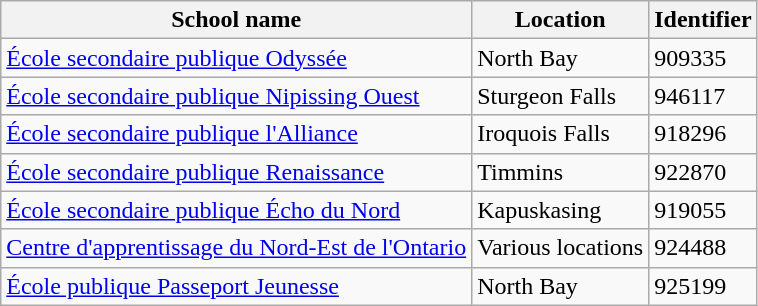<table class="wikitable">
<tr>
<th>School name</th>
<th>Location</th>
<th>Identifier</th>
</tr>
<tr>
<td><a href='#'>École secondaire publique Odyssée</a></td>
<td>North Bay</td>
<td>909335</td>
</tr>
<tr>
<td><a href='#'>École secondaire publique Nipissing Ouest</a></td>
<td>Sturgeon Falls</td>
<td>946117</td>
</tr>
<tr>
<td><a href='#'>École secondaire publique l'Alliance</a></td>
<td>Iroquois Falls</td>
<td>918296</td>
</tr>
<tr>
<td><a href='#'>École secondaire publique Renaissance</a></td>
<td>Timmins</td>
<td>922870</td>
</tr>
<tr>
<td><a href='#'>École secondaire publique Écho du Nord</a></td>
<td>Kapuskasing</td>
<td>919055</td>
</tr>
<tr>
<td><a href='#'>Centre d'apprentissage du Nord-Est de l'Ontario</a></td>
<td>Various locations</td>
<td>924488</td>
</tr>
<tr>
<td><a href='#'>École publique Passeport Jeunesse</a></td>
<td>North Bay</td>
<td>925199</td>
</tr>
</table>
